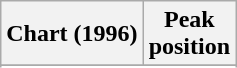<table class="wikitable sortable">
<tr>
<th align="left">Chart (1996)</th>
<th align="center">Peak<br>position</th>
</tr>
<tr>
</tr>
<tr>
</tr>
</table>
